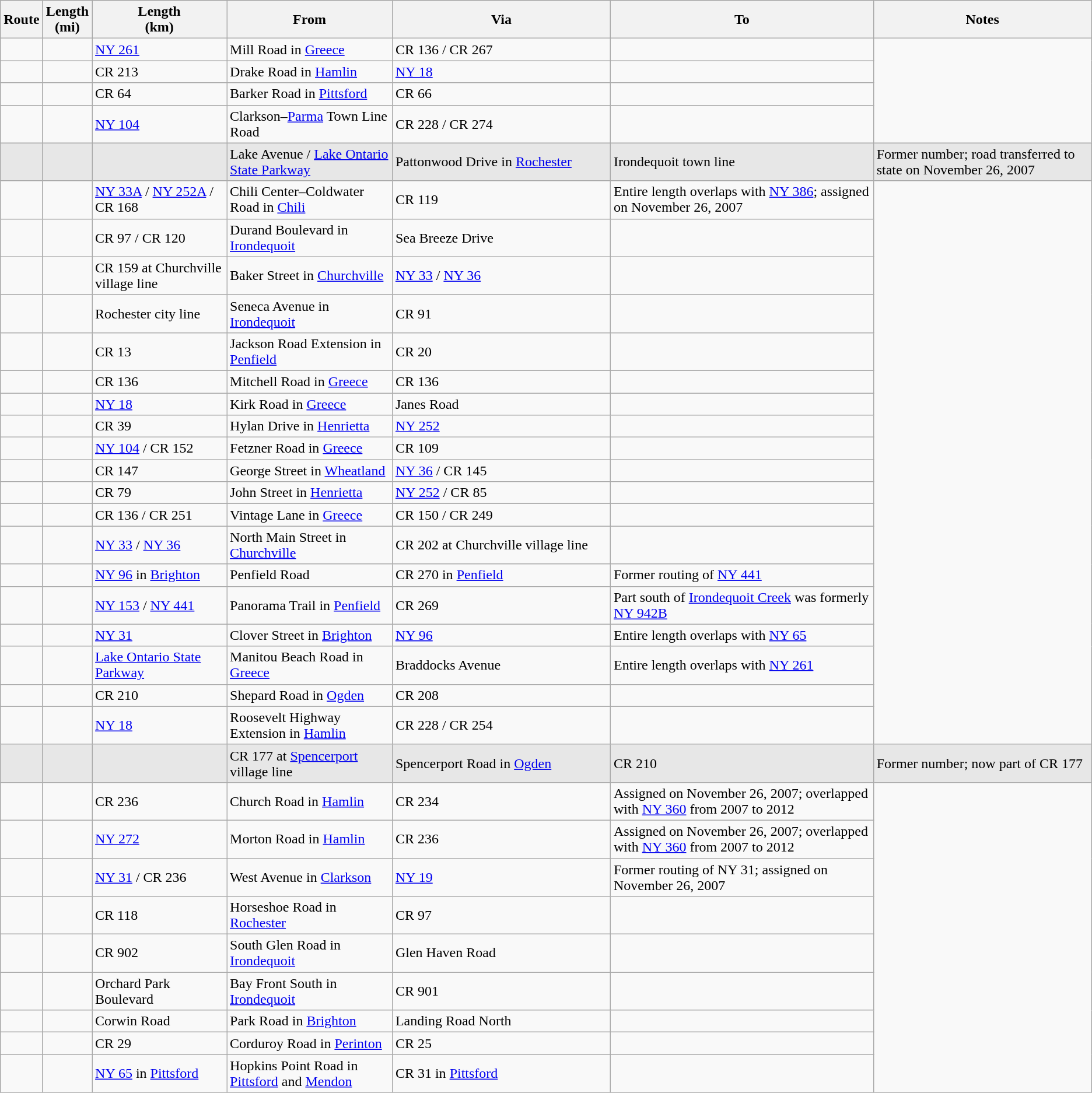<table class="wikitable sortable">
<tr>
<th>Route</th>
<th>Length<br>(mi)</th>
<th>Length<br>(km)</th>
<th class="unsortable">From</th>
<th class="unsortable" width=20%>Via</th>
<th class="unsortable">To</th>
<th class="unsortable" width=20%>Notes</th>
</tr>
<tr>
<td id="251"></td>
<td></td>
<td><a href='#'>NY&nbsp;261</a></td>
<td>Mill Road in <a href='#'>Greece</a></td>
<td>CR 136 / CR 267</td>
<td></td>
</tr>
<tr>
<td id="252"></td>
<td></td>
<td>CR 213</td>
<td>Drake Road in <a href='#'>Hamlin</a></td>
<td><a href='#'>NY&nbsp;18</a></td>
<td></td>
</tr>
<tr>
<td id="253"></td>
<td></td>
<td>CR 64</td>
<td>Barker Road in <a href='#'>Pittsford</a></td>
<td>CR 66</td>
<td></td>
</tr>
<tr>
<td id="254"></td>
<td></td>
<td><a href='#'>NY&nbsp;104</a></td>
<td>Clarkson–<a href='#'>Parma</a> Town Line Road</td>
<td>CR 228 / CR 274</td>
<td></td>
</tr>
<tr style="background-color:#e7e7e7">
<td id="255"></td>
<td></td>
<td></td>
<td>Lake Avenue / <a href='#'>Lake Ontario State Parkway</a></td>
<td>Pattonwood Drive in <a href='#'>Rochester</a></td>
<td>Irondequoit town line</td>
<td>Former number; road transferred to state on November 26, 2007</td>
</tr>
<tr>
<td id="256"></td>
<td></td>
<td><a href='#'>NY&nbsp;33A</a> / <a href='#'>NY&nbsp;252A</a> / CR 168</td>
<td>Chili Center–Coldwater Road in <a href='#'>Chili</a></td>
<td>CR 119</td>
<td>Entire length overlaps with <a href='#'>NY&nbsp;386</a>; assigned on November 26, 2007</td>
</tr>
<tr>
<td id="257"></td>
<td></td>
<td>CR 97 / CR 120</td>
<td>Durand Boulevard in <a href='#'>Irondequoit</a></td>
<td>Sea Breeze Drive</td>
<td></td>
</tr>
<tr>
<td id="258"></td>
<td></td>
<td>CR 159 at Churchville village line</td>
<td>Baker Street in <a href='#'>Churchville</a></td>
<td><a href='#'>NY&nbsp;33</a> / <a href='#'>NY&nbsp;36</a></td>
<td></td>
</tr>
<tr>
<td id="259"></td>
<td></td>
<td>Rochester city line</td>
<td>Seneca Avenue in <a href='#'>Irondequoit</a></td>
<td>CR 91</td>
<td></td>
</tr>
<tr>
<td id="260"></td>
<td></td>
<td>CR 13</td>
<td>Jackson Road Extension in <a href='#'>Penfield</a></td>
<td>CR 20</td>
<td></td>
</tr>
<tr>
<td id="261"></td>
<td></td>
<td>CR 136</td>
<td>Mitchell Road in <a href='#'>Greece</a></td>
<td>CR 136</td>
<td></td>
</tr>
<tr>
<td id="262"></td>
<td></td>
<td><a href='#'>NY&nbsp;18</a></td>
<td>Kirk Road in <a href='#'>Greece</a></td>
<td>Janes Road</td>
<td></td>
</tr>
<tr>
<td id="263"></td>
<td></td>
<td>CR 39</td>
<td>Hylan Drive in <a href='#'>Henrietta</a></td>
<td><a href='#'>NY&nbsp;252</a></td>
<td></td>
</tr>
<tr>
<td id="264"></td>
<td></td>
<td><a href='#'>NY&nbsp;104</a> / CR 152</td>
<td>Fetzner Road in <a href='#'>Greece</a></td>
<td>CR 109</td>
<td></td>
</tr>
<tr>
<td id="265"></td>
<td></td>
<td>CR 147</td>
<td>George Street in <a href='#'>Wheatland</a></td>
<td><a href='#'>NY&nbsp;36</a> / CR 145</td>
<td></td>
</tr>
<tr>
<td id="266"></td>
<td></td>
<td>CR 79</td>
<td>John Street in <a href='#'>Henrietta</a></td>
<td><a href='#'>NY&nbsp;252</a> / CR 85</td>
<td></td>
</tr>
<tr>
<td id="267"></td>
<td></td>
<td>CR 136 / CR 251</td>
<td>Vintage Lane in <a href='#'>Greece</a></td>
<td>CR 150 / CR 249</td>
<td></td>
</tr>
<tr>
<td id="268"></td>
<td></td>
<td><a href='#'>NY&nbsp;33</a> / <a href='#'>NY&nbsp;36</a></td>
<td>North Main Street in <a href='#'>Churchville</a></td>
<td>CR 202 at Churchville village line</td>
<td></td>
</tr>
<tr>
<td id="269"></td>
<td></td>
<td><a href='#'>NY&nbsp;96</a> in <a href='#'>Brighton</a></td>
<td>Penfield Road</td>
<td>CR 270 in <a href='#'>Penfield</a></td>
<td>Former routing of <a href='#'>NY&nbsp;441</a></td>
</tr>
<tr>
<td id="270"></td>
<td></td>
<td><a href='#'>NY&nbsp;153</a> / <a href='#'>NY&nbsp;441</a></td>
<td>Panorama Trail in <a href='#'>Penfield</a></td>
<td>CR 269</td>
<td>Part south of <a href='#'>Irondequoit Creek</a> was formerly <a href='#'>NY&nbsp;942B</a></td>
</tr>
<tr>
<td id="271"></td>
<td></td>
<td><a href='#'>NY&nbsp;31</a></td>
<td>Clover Street in <a href='#'>Brighton</a></td>
<td><a href='#'>NY&nbsp;96</a></td>
<td>Entire length overlaps with <a href='#'>NY&nbsp;65</a></td>
</tr>
<tr>
<td id="272"></td>
<td></td>
<td><a href='#'>Lake Ontario State Parkway</a></td>
<td>Manitou Beach Road in <a href='#'>Greece</a></td>
<td>Braddocks Avenue</td>
<td>Entire length overlaps with <a href='#'>NY&nbsp;261</a></td>
</tr>
<tr>
<td id="273"></td>
<td></td>
<td>CR 210</td>
<td>Shepard Road in <a href='#'>Ogden</a></td>
<td>CR 208</td>
<td></td>
</tr>
<tr>
<td id="274"></td>
<td></td>
<td><a href='#'>NY&nbsp;18</a></td>
<td>Roosevelt Highway Extension in <a href='#'>Hamlin</a></td>
<td>CR 228 / CR 254</td>
<td></td>
</tr>
<tr style="background-color:#e7e7e7">
<td id="275"></td>
<td></td>
<td></td>
<td>CR 177 at <a href='#'>Spencerport</a> village line</td>
<td>Spencerport Road in <a href='#'>Ogden</a></td>
<td>CR 210</td>
<td>Former number; now part of CR 177</td>
</tr>
<tr>
<td id="277"></td>
<td></td>
<td>CR 236</td>
<td>Church Road in <a href='#'>Hamlin</a></td>
<td>CR 234</td>
<td>Assigned on November 26, 2007; overlapped with <a href='#'>NY&nbsp;360</a> from 2007 to 2012</td>
</tr>
<tr>
<td id="279"></td>
<td></td>
<td><a href='#'>NY&nbsp;272</a></td>
<td>Morton Road in <a href='#'>Hamlin</a></td>
<td>CR 236</td>
<td>Assigned on November 26, 2007; overlapped with <a href='#'>NY&nbsp;360</a> from 2007 to 2012</td>
</tr>
<tr>
<td id="281"></td>
<td></td>
<td><a href='#'>NY&nbsp;31</a> / CR 236</td>
<td>West Avenue in <a href='#'>Clarkson</a></td>
<td><a href='#'>NY&nbsp;19</a></td>
<td>Former routing of NY 31; assigned on November 26, 2007</td>
</tr>
<tr>
<td id="900"></td>
<td></td>
<td>CR 118</td>
<td>Horseshoe Road in <a href='#'>Rochester</a></td>
<td>CR 97</td>
<td></td>
</tr>
<tr>
<td id="901"></td>
<td></td>
<td>CR 902</td>
<td>South Glen Road in <a href='#'>Irondequoit</a></td>
<td>Glen Haven Road</td>
<td></td>
</tr>
<tr>
<td id="902"></td>
<td></td>
<td>Orchard Park Boulevard</td>
<td>Bay Front South in <a href='#'>Irondequoit</a></td>
<td>CR 901</td>
<td></td>
</tr>
<tr>
<td id="903"></td>
<td></td>
<td>Corwin Road</td>
<td>Park Road in <a href='#'>Brighton</a></td>
<td>Landing Road North</td>
<td></td>
</tr>
<tr>
<td id="904"></td>
<td></td>
<td>CR 29</td>
<td>Corduroy Road in <a href='#'>Perinton</a></td>
<td>CR 25</td>
<td></td>
</tr>
<tr>
<td id="905"></td>
<td></td>
<td><a href='#'>NY 65</a> in <a href='#'>Pittsford</a></td>
<td>Hopkins Point Road in <a href='#'>Pittsford</a> and <a href='#'>Mendon</a></td>
<td>CR 31 in <a href='#'>Pittsford</a></td>
<td></td>
</tr>
</table>
